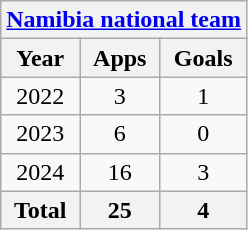<table class="wikitable" style="text-align:center">
<tr>
<th colspan=3><a href='#'>Namibia national team</a></th>
</tr>
<tr>
<th>Year</th>
<th>Apps</th>
<th>Goals</th>
</tr>
<tr>
<td>2022</td>
<td>3</td>
<td>1</td>
</tr>
<tr>
<td>2023</td>
<td>6</td>
<td>0</td>
</tr>
<tr>
<td>2024</td>
<td>16</td>
<td>3</td>
</tr>
<tr>
<th>Total</th>
<th>25</th>
<th>4</th>
</tr>
</table>
